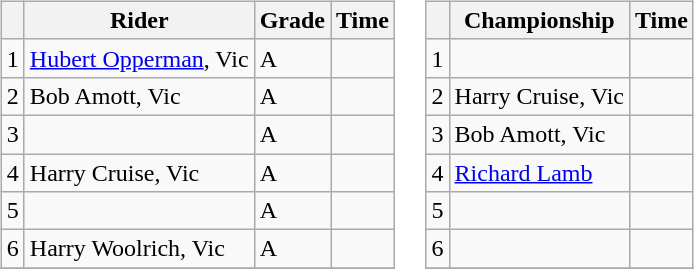<table>
<tr>
<td><br><table class="wikitable">
<tr>
<th></th>
<th scope=col>Rider</th>
<th scope=col>Grade</th>
<th scope=col>Time</th>
</tr>
<tr>
<td>1</td>
<td><a href='#'>Hubert Opperman</a>, Vic</td>
<td>A</td>
<td style="text-align: right;"></td>
</tr>
<tr>
<td>2</td>
<td>Bob Amott, Vic</td>
<td>A</td>
<td style="text-align: right;"></td>
</tr>
<tr>
<td>3</td>
<td></td>
<td>A</td>
<td style="text-align: right;"></td>
</tr>
<tr>
<td>4</td>
<td>Harry Cruise, Vic</td>
<td>A</td>
<td style="text-align: right;"></td>
</tr>
<tr>
<td>5</td>
<td></td>
<td>A</td>
<td style="text-align: right;"></td>
</tr>
<tr>
<td>6</td>
<td>Harry Woolrich, Vic</td>
<td>A</td>
<td style="text-align: right;"></td>
</tr>
<tr>
</tr>
</table>
</td>
<td><br><table class="wikitable">
<tr>
<th></th>
<th scope=col>Championship</th>
<th scope=col>Time</th>
</tr>
<tr>
<td>1</td>
<td></td>
<td style="text-align: right;"></td>
</tr>
<tr>
<td>2</td>
<td>Harry Cruise, Vic</td>
<td></td>
</tr>
<tr>
<td>3</td>
<td>Bob Amott, Vic</td>
<td></td>
</tr>
<tr>
<td>4</td>
<td><a href='#'>Richard Lamb</a></td>
<td></td>
</tr>
<tr>
<td>5</td>
<td></td>
<td></td>
</tr>
<tr>
<td>6</td>
<td></td>
<td></td>
</tr>
<tr>
</tr>
</table>
</td>
</tr>
</table>
